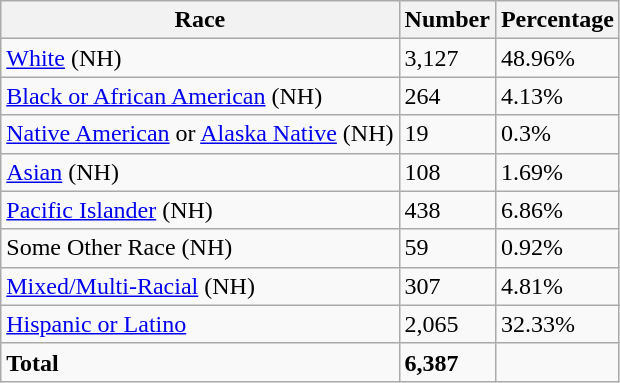<table class="wikitable">
<tr>
<th>Race</th>
<th>Number</th>
<th>Percentage</th>
</tr>
<tr>
<td><a href='#'>White</a> (NH)</td>
<td>3,127</td>
<td>48.96%</td>
</tr>
<tr>
<td><a href='#'>Black or African American</a> (NH)</td>
<td>264</td>
<td>4.13%</td>
</tr>
<tr>
<td><a href='#'>Native American</a> or <a href='#'>Alaska Native</a> (NH)</td>
<td>19</td>
<td>0.3%</td>
</tr>
<tr>
<td><a href='#'>Asian</a> (NH)</td>
<td>108</td>
<td>1.69%</td>
</tr>
<tr>
<td><a href='#'>Pacific Islander</a> (NH)</td>
<td>438</td>
<td>6.86%</td>
</tr>
<tr>
<td>Some Other Race (NH)</td>
<td>59</td>
<td>0.92%</td>
</tr>
<tr>
<td><a href='#'>Mixed/Multi-Racial</a> (NH)</td>
<td>307</td>
<td>4.81%</td>
</tr>
<tr>
<td><a href='#'>Hispanic or Latino</a></td>
<td>2,065</td>
<td>32.33%</td>
</tr>
<tr>
<td><strong>Total</strong></td>
<td><strong>6,387</strong></td>
<td></td>
</tr>
</table>
